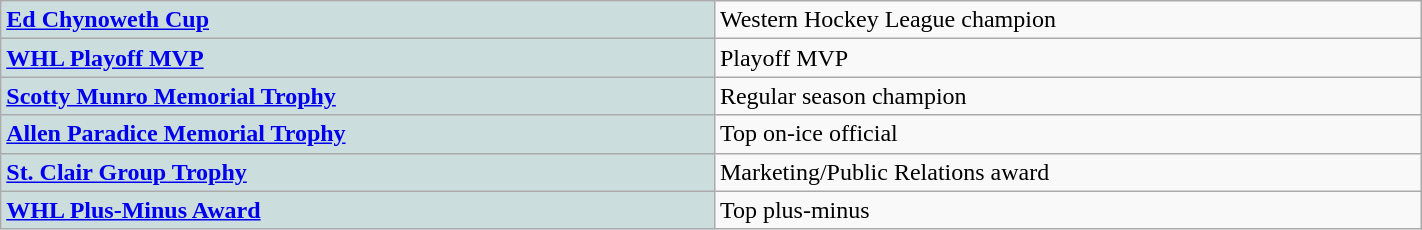<table class="wikitable" width="75%">
<tr>
<td style="font-weight:bold; background-color:#ccdddd;"><a href='#'>Ed Chynoweth Cup</a></td>
<td>Western Hockey League champion</td>
</tr>
<tr>
<td style="font-weight:bold; background-color:#ccdddd;"><a href='#'>WHL Playoff MVP</a></td>
<td>Playoff MVP</td>
</tr>
<tr>
<td style="font-weight:bold; background-color:#ccdddd;"><a href='#'>Scotty Munro Memorial Trophy</a></td>
<td>Regular season champion</td>
</tr>
<tr>
<td style="font-weight:bold; background-color:#ccdddd;"><a href='#'>Allen Paradice Memorial Trophy</a></td>
<td>Top on-ice official</td>
</tr>
<tr>
<td style="font-weight:bold; background-color:#ccdddd;"><a href='#'>St. Clair Group Trophy</a></td>
<td>Marketing/Public Relations award</td>
</tr>
<tr>
<td style="font-weight:bold; background-color:#ccdddd;"><a href='#'>WHL Plus-Minus Award</a></td>
<td>Top plus-minus</td>
</tr>
</table>
